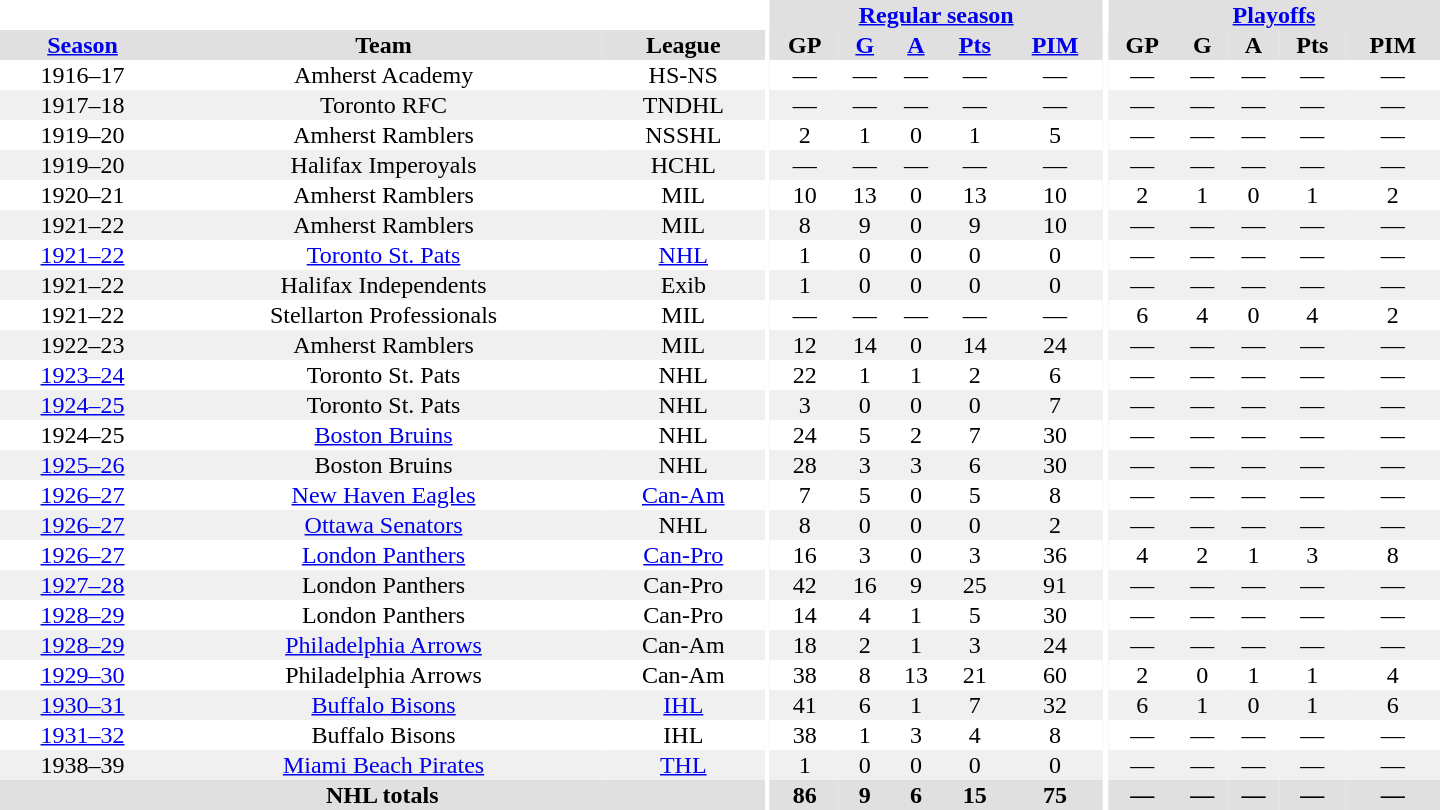<table border="0" cellpadding="1" cellspacing="0" style="text-align:center; width:60em">
<tr bgcolor="#e0e0e0">
<th colspan="3" bgcolor="#ffffff"></th>
<th rowspan="100" bgcolor="#ffffff"></th>
<th colspan="5"><a href='#'>Regular season</a></th>
<th rowspan="100" bgcolor="#ffffff"></th>
<th colspan="5"><a href='#'>Playoffs</a></th>
</tr>
<tr bgcolor="#e0e0e0">
<th><a href='#'>Season</a></th>
<th>Team</th>
<th>League</th>
<th>GP</th>
<th><a href='#'>G</a></th>
<th><a href='#'>A</a></th>
<th><a href='#'>Pts</a></th>
<th><a href='#'>PIM</a></th>
<th>GP</th>
<th>G</th>
<th>A</th>
<th>Pts</th>
<th>PIM</th>
</tr>
<tr>
<td>1916–17</td>
<td>Amherst Academy</td>
<td>HS-NS</td>
<td>—</td>
<td>—</td>
<td>—</td>
<td>—</td>
<td>—</td>
<td>—</td>
<td>—</td>
<td>—</td>
<td>—</td>
<td>—</td>
</tr>
<tr bgcolor="#f0f0f0">
<td>1917–18</td>
<td>Toronto RFC</td>
<td>TNDHL</td>
<td>—</td>
<td>—</td>
<td>—</td>
<td>—</td>
<td>—</td>
<td>—</td>
<td>—</td>
<td>—</td>
<td>—</td>
<td>—</td>
</tr>
<tr>
<td>1919–20</td>
<td>Amherst Ramblers</td>
<td>NSSHL</td>
<td>2</td>
<td>1</td>
<td>0</td>
<td>1</td>
<td>5</td>
<td>—</td>
<td>—</td>
<td>—</td>
<td>—</td>
<td>—</td>
</tr>
<tr bgcolor="#f0f0f0">
<td>1919–20</td>
<td>Halifax Imperoyals</td>
<td>HCHL</td>
<td>—</td>
<td>—</td>
<td>—</td>
<td>—</td>
<td>—</td>
<td>—</td>
<td>—</td>
<td>—</td>
<td>—</td>
<td>—</td>
</tr>
<tr>
<td>1920–21</td>
<td>Amherst Ramblers</td>
<td>MIL</td>
<td>10</td>
<td>13</td>
<td>0</td>
<td>13</td>
<td>10</td>
<td>2</td>
<td>1</td>
<td>0</td>
<td>1</td>
<td>2</td>
</tr>
<tr bgcolor="#f0f0f0">
<td>1921–22</td>
<td>Amherst Ramblers</td>
<td>MIL</td>
<td>8</td>
<td>9</td>
<td>0</td>
<td>9</td>
<td>10</td>
<td>—</td>
<td>—</td>
<td>—</td>
<td>—</td>
<td>—</td>
</tr>
<tr>
<td><a href='#'>1921–22</a></td>
<td><a href='#'>Toronto St. Pats</a></td>
<td><a href='#'>NHL</a></td>
<td>1</td>
<td>0</td>
<td>0</td>
<td>0</td>
<td>0</td>
<td>—</td>
<td>—</td>
<td>—</td>
<td>—</td>
<td>—</td>
</tr>
<tr bgcolor="#f0f0f0">
<td>1921–22</td>
<td>Halifax Independents</td>
<td>Exib</td>
<td>1</td>
<td>0</td>
<td>0</td>
<td>0</td>
<td>0</td>
<td>—</td>
<td>—</td>
<td>—</td>
<td>—</td>
<td>—</td>
</tr>
<tr>
<td>1921–22</td>
<td>Stellarton Professionals</td>
<td>MIL</td>
<td>—</td>
<td>—</td>
<td>—</td>
<td>—</td>
<td>—</td>
<td>6</td>
<td>4</td>
<td>0</td>
<td>4</td>
<td>2</td>
</tr>
<tr bgcolor="#f0f0f0">
<td>1922–23</td>
<td>Amherst Ramblers</td>
<td>MIL</td>
<td>12</td>
<td>14</td>
<td>0</td>
<td>14</td>
<td>24</td>
<td>—</td>
<td>—</td>
<td>—</td>
<td>—</td>
<td>—</td>
</tr>
<tr>
<td><a href='#'>1923–24</a></td>
<td>Toronto St. Pats</td>
<td>NHL</td>
<td>22</td>
<td>1</td>
<td>1</td>
<td>2</td>
<td>6</td>
<td>—</td>
<td>—</td>
<td>—</td>
<td>—</td>
<td>—</td>
</tr>
<tr bgcolor="#f0f0f0">
<td><a href='#'>1924–25</a></td>
<td>Toronto St. Pats</td>
<td>NHL</td>
<td>3</td>
<td>0</td>
<td>0</td>
<td>0</td>
<td>7</td>
<td>—</td>
<td>—</td>
<td>—</td>
<td>—</td>
<td>—</td>
</tr>
<tr>
<td>1924–25</td>
<td><a href='#'>Boston Bruins</a></td>
<td>NHL</td>
<td>24</td>
<td>5</td>
<td>2</td>
<td>7</td>
<td>30</td>
<td>—</td>
<td>—</td>
<td>—</td>
<td>—</td>
<td>—</td>
</tr>
<tr bgcolor="#f0f0f0">
<td><a href='#'>1925–26</a></td>
<td>Boston Bruins</td>
<td>NHL</td>
<td>28</td>
<td>3</td>
<td>3</td>
<td>6</td>
<td>30</td>
<td>—</td>
<td>—</td>
<td>—</td>
<td>—</td>
<td>—</td>
</tr>
<tr>
<td><a href='#'>1926–27</a></td>
<td><a href='#'>New Haven Eagles</a></td>
<td><a href='#'>Can-Am</a></td>
<td>7</td>
<td>5</td>
<td>0</td>
<td>5</td>
<td>8</td>
<td>—</td>
<td>—</td>
<td>—</td>
<td>—</td>
<td>—</td>
</tr>
<tr bgcolor="#f0f0f0">
<td><a href='#'>1926–27</a></td>
<td><a href='#'>Ottawa Senators</a></td>
<td>NHL</td>
<td>8</td>
<td>0</td>
<td>0</td>
<td>0</td>
<td>2</td>
<td>—</td>
<td>—</td>
<td>—</td>
<td>—</td>
<td>—</td>
</tr>
<tr>
<td><a href='#'>1926–27</a></td>
<td><a href='#'>London Panthers</a></td>
<td><a href='#'>Can-Pro</a></td>
<td>16</td>
<td>3</td>
<td>0</td>
<td>3</td>
<td>36</td>
<td>4</td>
<td>2</td>
<td>1</td>
<td>3</td>
<td>8</td>
</tr>
<tr bgcolor="#f0f0f0">
<td><a href='#'>1927–28</a></td>
<td>London Panthers</td>
<td>Can-Pro</td>
<td>42</td>
<td>16</td>
<td>9</td>
<td>25</td>
<td>91</td>
<td>—</td>
<td>—</td>
<td>—</td>
<td>—</td>
<td>—</td>
</tr>
<tr>
<td><a href='#'>1928–29</a></td>
<td>London Panthers</td>
<td>Can-Pro</td>
<td>14</td>
<td>4</td>
<td>1</td>
<td>5</td>
<td>30</td>
<td>—</td>
<td>—</td>
<td>—</td>
<td>—</td>
<td>—</td>
</tr>
<tr bgcolor="#f0f0f0">
<td><a href='#'>1928–29</a></td>
<td><a href='#'>Philadelphia Arrows</a></td>
<td>Can-Am</td>
<td>18</td>
<td>2</td>
<td>1</td>
<td>3</td>
<td>24</td>
<td>—</td>
<td>—</td>
<td>—</td>
<td>—</td>
<td>—</td>
</tr>
<tr>
<td><a href='#'>1929–30</a></td>
<td>Philadelphia Arrows</td>
<td>Can-Am</td>
<td>38</td>
<td>8</td>
<td>13</td>
<td>21</td>
<td>60</td>
<td>2</td>
<td>0</td>
<td>1</td>
<td>1</td>
<td>4</td>
</tr>
<tr bgcolor="#f0f0f0">
<td><a href='#'>1930–31</a></td>
<td><a href='#'>Buffalo Bisons</a></td>
<td><a href='#'>IHL</a></td>
<td>41</td>
<td>6</td>
<td>1</td>
<td>7</td>
<td>32</td>
<td>6</td>
<td>1</td>
<td>0</td>
<td>1</td>
<td>6</td>
</tr>
<tr>
<td><a href='#'>1931–32</a></td>
<td>Buffalo Bisons</td>
<td>IHL</td>
<td>38</td>
<td>1</td>
<td>3</td>
<td>4</td>
<td>8</td>
<td>—</td>
<td>—</td>
<td>—</td>
<td>—</td>
<td>—</td>
</tr>
<tr bgcolor="#f0f0f0">
<td>1938–39</td>
<td><a href='#'>Miami Beach Pirates</a></td>
<td><a href='#'>THL</a></td>
<td>1</td>
<td>0</td>
<td>0</td>
<td>0</td>
<td>0</td>
<td>—</td>
<td>—</td>
<td>—</td>
<td>—</td>
<td>—</td>
</tr>
<tr bgcolor="#e0e0e0">
<th colspan="3">NHL totals</th>
<th>86</th>
<th>9</th>
<th>6</th>
<th>15</th>
<th>75</th>
<th>—</th>
<th>—</th>
<th>—</th>
<th>—</th>
<th>—</th>
</tr>
</table>
